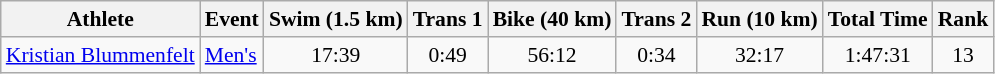<table class="wikitable" style="font-size:90%">
<tr>
<th>Athlete</th>
<th>Event</th>
<th>Swim (1.5 km)</th>
<th>Trans 1</th>
<th>Bike (40 km)</th>
<th>Trans 2</th>
<th>Run (10 km)</th>
<th>Total Time</th>
<th>Rank</th>
</tr>
<tr align=center>
<td align=left><a href='#'>Kristian Blummenfelt</a></td>
<td align=left><a href='#'>Men's</a></td>
<td>17:39</td>
<td>0:49</td>
<td>56:12</td>
<td>0:34</td>
<td>32:17</td>
<td>1:47:31</td>
<td>13</td>
</tr>
</table>
